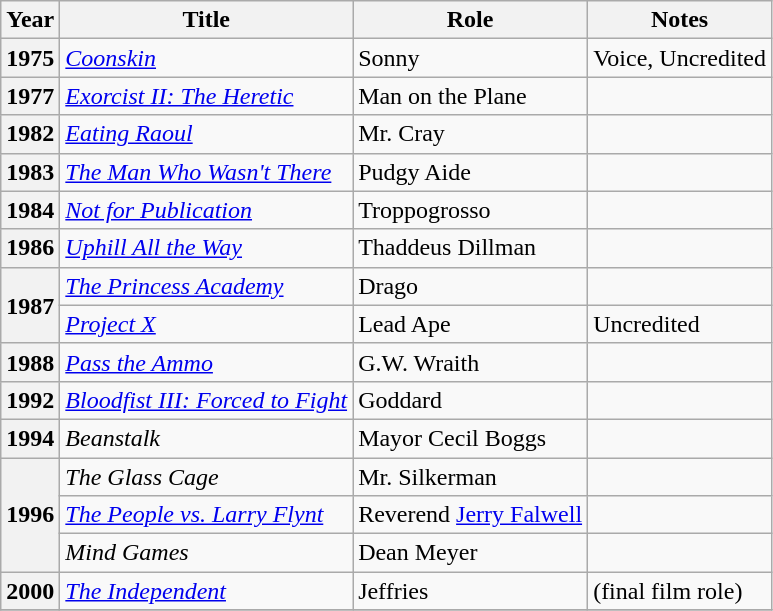<table class="wikitable sortable">
<tr>
<th scope="col">Year</th>
<th scope="col">Title</th>
<th scope="col">Role</th>
<th scope="col" class="unsortable">Notes</th>
</tr>
<tr>
<th scope="row">1975</th>
<td><em><a href='#'>Coonskin</a></em></td>
<td>Sonny</td>
<td>Voice, Uncredited</td>
</tr>
<tr>
<th scope="row">1977</th>
<td><em><a href='#'>Exorcist II: The Heretic</a></em></td>
<td>Man on the Plane</td>
<td></td>
</tr>
<tr>
<th scope="row">1982</th>
<td><em><a href='#'>Eating Raoul</a></em></td>
<td>Mr. Cray</td>
<td></td>
</tr>
<tr>
<th scope="row">1983</th>
<td><em><a href='#'>The Man Who Wasn't There</a></em></td>
<td>Pudgy Aide</td>
<td></td>
</tr>
<tr>
<th scope="row">1984</th>
<td><em><a href='#'>Not for Publication</a></em></td>
<td>Troppogrosso</td>
<td></td>
</tr>
<tr>
<th scope="row">1986</th>
<td><em><a href='#'>Uphill All the Way</a></em></td>
<td>Thaddeus Dillman</td>
<td></td>
</tr>
<tr>
<th scope="row" rowspan=2>1987</th>
<td><em><a href='#'>The Princess Academy</a></em></td>
<td>Drago</td>
<td></td>
</tr>
<tr>
<td><em><a href='#'>Project X</a></em></td>
<td>Lead Ape</td>
<td>Uncredited</td>
</tr>
<tr>
<th scope="row">1988</th>
<td><em><a href='#'>Pass the Ammo</a></em></td>
<td>G.W. Wraith</td>
<td></td>
</tr>
<tr>
<th scope="row">1992</th>
<td><em><a href='#'>Bloodfist III: Forced to Fight</a></em></td>
<td>Goddard</td>
<td></td>
</tr>
<tr>
<th scope="row">1994</th>
<td><em>Beanstalk</em></td>
<td>Mayor Cecil Boggs</td>
<td></td>
</tr>
<tr>
<th scope="row" rowspan=3>1996</th>
<td><em>The Glass Cage</em></td>
<td>Mr. Silkerman</td>
<td></td>
</tr>
<tr>
<td><em><a href='#'>The People vs. Larry Flynt</a></em></td>
<td>Reverend <a href='#'>Jerry Falwell</a></td>
<td></td>
</tr>
<tr>
<td><em>Mind Games</em></td>
<td>Dean Meyer</td>
<td></td>
</tr>
<tr>
<th scope="row">2000</th>
<td><em><a href='#'>The Independent</a></em></td>
<td>Jeffries</td>
<td>(final film role)</td>
</tr>
<tr>
</tr>
</table>
